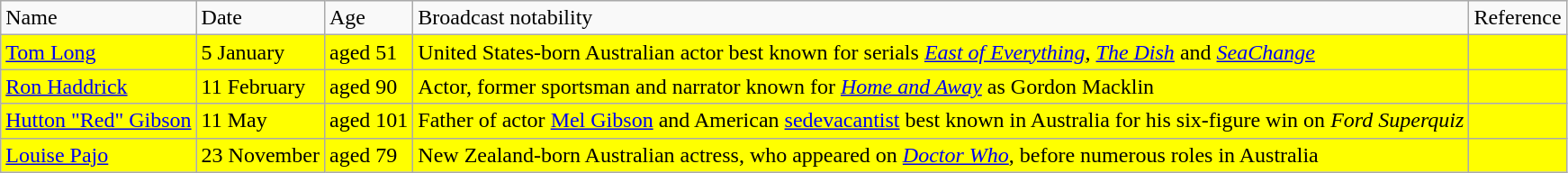<table class="wikitable">
<tr>
<td>Name</td>
<td>Date</td>
<td>Age</td>
<td>Broadcast notability</td>
<td>Reference</td>
</tr>
<tr bgcolor=yellow>
<td><a href='#'>Tom Long</a></td>
<td>5 January</td>
<td>aged 51</td>
<td>United States-born Australian actor best known for serials <em><a href='#'>East of Everything</a></em>, <em><a href='#'>The Dish</a></em> and <em><a href='#'>SeaChange</a></em></td>
<td></td>
</tr>
<tr bgcolor=yellow>
<td><a href='#'>Ron Haddrick</a></td>
<td>11 February</td>
<td>aged 90</td>
<td>Actor, former sportsman and narrator known for <em><a href='#'>Home and Away</a></em> as Gordon Macklin</td>
<td></td>
</tr>
<tr bgcolor=yellow>
<td><a href='#'>Hutton "Red" Gibson</a></td>
<td>11 May</td>
<td>aged 101</td>
<td>Father of actor  <a href='#'>Mel Gibson</a> and American <a href='#'>sedevacantist</a> best known in Australia for his six-figure win on <em>Ford Superquiz</em></td>
<td></td>
</tr>
<tr bgcolor=yellow>
<td><a href='#'>Louise Pajo</a></td>
<td>23 November</td>
<td>aged 79</td>
<td>New Zealand-born Australian actress, who appeared on <em><a href='#'>Doctor Who</a></em>, before numerous roles in Australia</td>
<td></td>
</tr>
</table>
